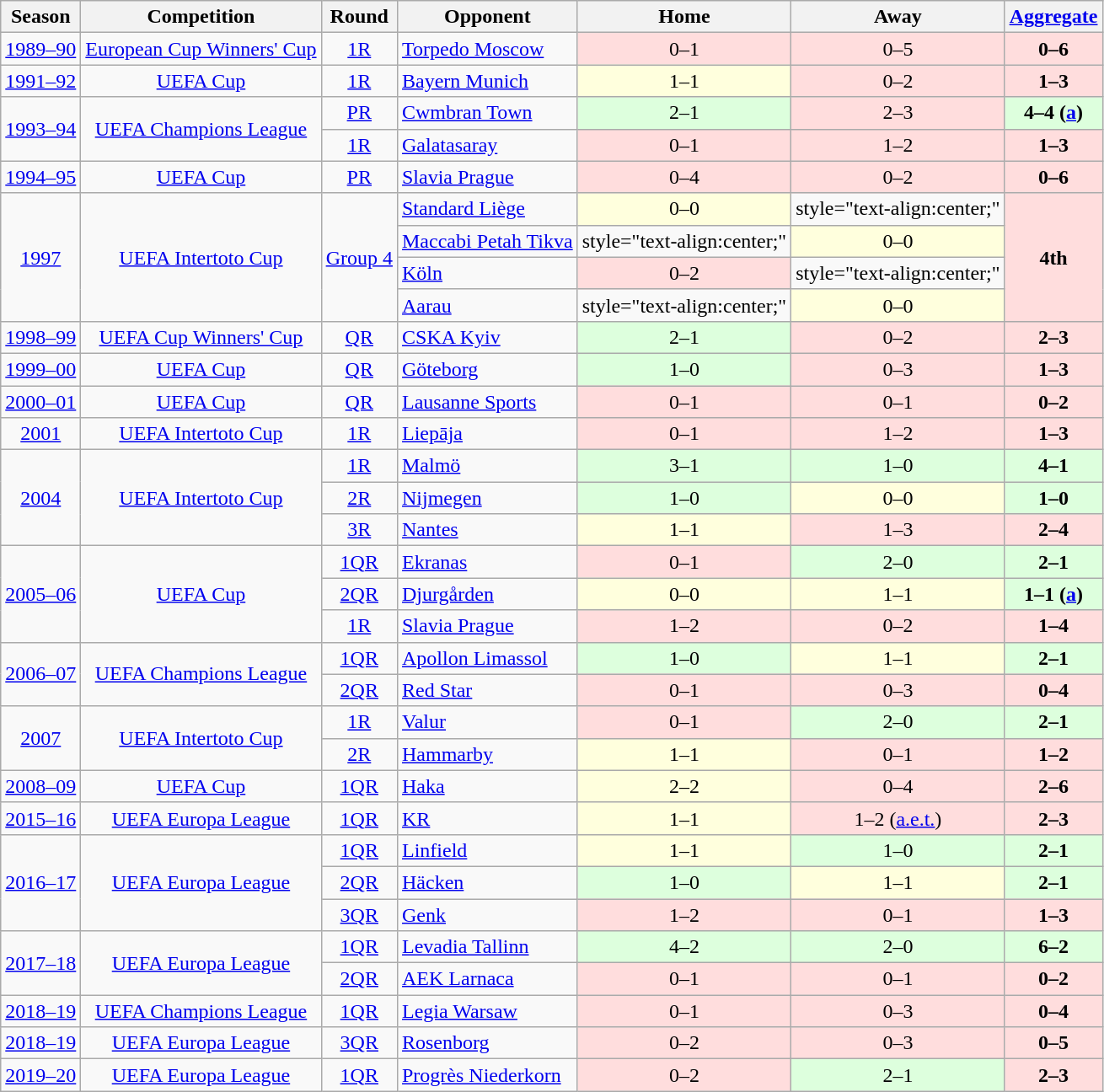<table class="wikitable" style="font-size:100%; text-align: center;">
<tr>
<th>Season</th>
<th>Competition</th>
<th>Round</th>
<th>Opponent</th>
<th>Home</th>
<th>Away</th>
<th><a href='#'>Aggregate</a></th>
</tr>
<tr>
<td><a href='#'>1989–90</a></td>
<td><a href='#'>European Cup Winners' Cup</a></td>
<td><a href='#'>1R</a></td>
<td align="left"> <a href='#'>Torpedo Moscow</a></td>
<td style="background:#fdd; text-align:center;">0–1</td>
<td style="background:#fdd; text-align:center;">0–5</td>
<td style="background:#fdd; text-align:center;"><strong>0–6</strong></td>
</tr>
<tr>
<td><a href='#'>1991–92</a></td>
<td><a href='#'>UEFA Cup</a></td>
<td><a href='#'>1R</a></td>
<td align="left"> <a href='#'>Bayern Munich</a></td>
<td style="background:#ffd; text-align:center;">1–1</td>
<td style="background:#fdd; text-align:center;">0–2</td>
<td style="background:#fdd; text-align:center;"><strong>1–3</strong></td>
</tr>
<tr>
<td rowspan="2"><a href='#'>1993–94</a></td>
<td rowspan="2"><a href='#'>UEFA Champions League</a></td>
<td><a href='#'>PR</a></td>
<td align="left"> <a href='#'>Cwmbran Town</a></td>
<td style="background:#dfd; text-align:center;">2–1</td>
<td style="background:#fdd; text-align:center;">2–3</td>
<td style="background:#dfd; text-align:center;"><strong>4–4 (<a href='#'>a</a>)</strong></td>
</tr>
<tr>
<td><a href='#'>1R</a></td>
<td align="left"> <a href='#'>Galatasaray</a></td>
<td style="background:#fdd; text-align:center;">0–1</td>
<td style="background:#fdd; text-align:center;">1–2</td>
<td style="background:#fdd; text-align:center;"><strong>1–3</strong></td>
</tr>
<tr>
<td><a href='#'>1994–95</a></td>
<td><a href='#'>UEFA Cup</a></td>
<td><a href='#'>PR</a></td>
<td align="left"> <a href='#'>Slavia Prague</a></td>
<td style="background:#fdd; text-align:center;">0–4</td>
<td style="background:#fdd; text-align:center;">0–2</td>
<td style="background:#fdd; text-align:center;"><strong>0–6</strong></td>
</tr>
<tr>
<td rowspan="4"><a href='#'>1997</a></td>
<td rowspan="4"><a href='#'>UEFA Intertoto Cup</a></td>
<td rowspan="4"><a href='#'>Group 4</a></td>
<td align="left"> <a href='#'>Standard Liège</a></td>
<td style="background:#ffd; text-align:center;">0–0</td>
<td>style="text-align:center;" </td>
<td rowspan=4 style="background:#fdd; text-align:center;"><strong>4th</strong></td>
</tr>
<tr>
<td align="left"> <a href='#'>Maccabi Petah Tikva</a></td>
<td>style="text-align:center;" </td>
<td style="background:#ffd; text-align:center;">0–0</td>
</tr>
<tr>
<td align="left"> <a href='#'>Köln</a></td>
<td style="background:#fdd; text-align:center;">0–2</td>
<td>style="text-align:center;" </td>
</tr>
<tr>
<td align="left"> <a href='#'>Aarau</a></td>
<td>style="text-align:center;" </td>
<td style="background:#ffd; text-align:center;">0–0</td>
</tr>
<tr>
<td><a href='#'>1998–99</a></td>
<td><a href='#'>UEFA Cup Winners' Cup</a></td>
<td><a href='#'>QR</a></td>
<td align="left"> <a href='#'>CSKA Kyiv</a></td>
<td style="background:#dfd; text-align:center;">2–1</td>
<td style="background:#fdd; text-align:center;">0–2</td>
<td style="background:#fdd; text-align:center;"><strong>2–3</strong></td>
</tr>
<tr>
<td><a href='#'>1999–00</a></td>
<td><a href='#'>UEFA Cup</a></td>
<td><a href='#'>QR</a></td>
<td align="left"> <a href='#'>Göteborg</a></td>
<td style="background:#dfd; text-align:center;">1–0</td>
<td style="background:#fdd; text-align:center;">0–3</td>
<td style="background:#fdd; text-align:center;"><strong>1–3</strong></td>
</tr>
<tr>
<td><a href='#'>2000–01</a></td>
<td><a href='#'>UEFA Cup</a></td>
<td><a href='#'>QR</a></td>
<td align="left"> <a href='#'>Lausanne Sports</a></td>
<td style="background:#fdd; text-align:center;">0–1</td>
<td style="background:#fdd; text-align:center;">0–1</td>
<td style="background:#fdd; text-align:center;"><strong>0–2</strong></td>
</tr>
<tr>
<td><a href='#'>2001</a></td>
<td><a href='#'>UEFA Intertoto Cup</a></td>
<td><a href='#'>1R</a></td>
<td align="left"> <a href='#'>Liepāja</a></td>
<td style="background:#fdd; text-align:center;">0–1</td>
<td style="background:#fdd; text-align:center;">1–2</td>
<td style="background:#fdd; text-align:center;"><strong>1–3</strong></td>
</tr>
<tr>
<td rowspan="3"><a href='#'>2004</a></td>
<td rowspan="3"><a href='#'>UEFA Intertoto Cup</a></td>
<td><a href='#'>1R</a></td>
<td align="left"> <a href='#'>Malmö</a></td>
<td style="background:#dfd; text-align:center;">3–1</td>
<td style="background:#dfd; text-align:center;">1–0</td>
<td style="background:#dfd; text-align:center;"><strong>4–1</strong></td>
</tr>
<tr>
<td><a href='#'>2R</a></td>
<td align="left"> <a href='#'>Nijmegen</a></td>
<td style="background:#dfd; text-align:center;">1–0</td>
<td style="background:#ffd; text-align:center;">0–0</td>
<td style="background:#dfd; text-align:center;"><strong>1–0</strong></td>
</tr>
<tr>
<td><a href='#'>3R</a></td>
<td align="left"> <a href='#'>Nantes</a></td>
<td style="background:#ffd; text-align:center;">1–1</td>
<td style="background:#fdd; text-align:center;">1–3</td>
<td style="background:#fdd; text-align:center;"><strong>2–4</strong></td>
</tr>
<tr>
<td rowspan="3"><a href='#'>2005–06</a></td>
<td rowspan="3"><a href='#'>UEFA Cup</a></td>
<td><a href='#'>1QR</a></td>
<td align="left"> <a href='#'>Ekranas</a></td>
<td style="background:#fdd; text-align:center;">0–1</td>
<td style="background:#dfd; text-align:center;">2–0</td>
<td style="background:#dfd; text-align:center;"><strong>2–1</strong></td>
</tr>
<tr>
<td><a href='#'>2QR</a></td>
<td align="left"> <a href='#'>Djurgården</a></td>
<td style="background:#ffd; text-align:center;">0–0</td>
<td style="background:#ffd; text-align:center;">1–1</td>
<td style="background:#dfd; text-align:center;"><strong>1–1 (<a href='#'>a</a>)</strong></td>
</tr>
<tr>
<td><a href='#'>1R</a></td>
<td align="left"> <a href='#'>Slavia Prague</a></td>
<td style="background:#fdd; text-align:center;">1–2</td>
<td style="background:#fdd; text-align:center;">0–2</td>
<td style="background:#fdd; text-align:center;"><strong>1–4</strong></td>
</tr>
<tr>
<td rowspan="2"><a href='#'>2006–07</a></td>
<td rowspan="2"><a href='#'>UEFA Champions League</a></td>
<td><a href='#'>1QR</a></td>
<td align="left"> <a href='#'>Apollon Limassol</a></td>
<td style="background:#dfd; text-align:center;">1–0</td>
<td style="background:#ffd; text-align:center;">1–1</td>
<td style="background:#dfd; text-align:center;"><strong>2–1</strong></td>
</tr>
<tr>
<td><a href='#'>2QR</a></td>
<td align="left"> <a href='#'>Red Star</a></td>
<td style="background:#fdd; text-align:center;">0–1</td>
<td style="background:#fdd; text-align:center;">0–3</td>
<td style="background:#fdd; text-align:center;"><strong>0–4</strong></td>
</tr>
<tr>
<td rowspan="2"><a href='#'>2007</a></td>
<td rowspan="2"><a href='#'>UEFA Intertoto Cup</a></td>
<td><a href='#'>1R</a></td>
<td align="left"> <a href='#'>Valur</a></td>
<td style="background:#fdd; text-align:center;">0–1</td>
<td style="background:#dfd; text-align:center;">2–0</td>
<td style="background:#dfd; text-align:center;"><strong>2–1</strong></td>
</tr>
<tr>
<td><a href='#'>2R</a></td>
<td align="left"> <a href='#'>Hammarby</a></td>
<td style="background:#ffd; text-align:center;">1–1</td>
<td style="background:#fdd; text-align:center;">0–1</td>
<td style="background:#fdd; text-align:center;"><strong>1–2</strong></td>
</tr>
<tr>
<td><a href='#'>2008–09</a></td>
<td><a href='#'>UEFA Cup</a></td>
<td><a href='#'>1QR</a></td>
<td align="left"> <a href='#'>Haka</a></td>
<td style="background:#ffd; text-align:center;">2–2</td>
<td style="background:#fdd; text-align:center;">0–4</td>
<td style="background:#fdd; text-align:center;"><strong>2–6</strong></td>
</tr>
<tr>
<td><a href='#'>2015–16</a></td>
<td><a href='#'>UEFA Europa League</a></td>
<td><a href='#'>1QR</a></td>
<td align="left"> <a href='#'>KR</a></td>
<td style="background:#ffd; text-align:center;">1–1</td>
<td style="background:#fdd; text-align:center;">1–2 (<a href='#'>a.e.t.</a>)</td>
<td style="background:#fdd; text-align:center;"><strong>2–3</strong></td>
</tr>
<tr>
<td rowspan="3"><a href='#'>2016–17</a></td>
<td rowspan="3"><a href='#'>UEFA Europa League</a></td>
<td><a href='#'>1QR</a></td>
<td align="left"> <a href='#'>Linfield</a></td>
<td style="background:#ffd; text-align:center;">1–1</td>
<td style="background:#dfd; text-align:center;">1–0</td>
<td style="background:#dfd; text-align:center;"><strong>2–1</strong></td>
</tr>
<tr>
<td><a href='#'>2QR</a></td>
<td align="left"> <a href='#'>Häcken</a></td>
<td style="background:#dfd; text-align:center;">1–0</td>
<td style="background:#ffd; text-align:center;">1–1</td>
<td style="background:#dfd; text-align:center;"><strong>2–1</strong></td>
</tr>
<tr>
<td><a href='#'>3QR</a></td>
<td align="left"> <a href='#'>Genk</a></td>
<td style="background:#fdd; text-align:center;">1–2</td>
<td style="background:#fdd; text-align:center;">0–1</td>
<td style="background:#fdd; text-align:center;"><strong>1–3</strong></td>
</tr>
<tr>
<td rowspan="2"><a href='#'>2017–18</a></td>
<td rowspan="2"><a href='#'>UEFA Europa League</a></td>
<td><a href='#'>1QR</a></td>
<td align="left"> <a href='#'>Levadia Tallinn</a></td>
<td style="background:#dfd; text-align:center;">4–2</td>
<td style="background:#dfd; text-align:center;">2–0</td>
<td style="background:#dfd; text-align:center;"><strong>6–2</strong></td>
</tr>
<tr>
<td><a href='#'>2QR</a></td>
<td align="left"> <a href='#'>AEK Larnaca</a></td>
<td style="background:#fdd; text-align:center;">0–1</td>
<td style="background:#fdd; text-align:center;">0–1</td>
<td style="background:#fdd; text-align:center;"><strong>0–2</strong></td>
</tr>
<tr>
<td><a href='#'>2018–19</a></td>
<td><a href='#'>UEFA Champions League</a></td>
<td><a href='#'>1QR</a></td>
<td align="left"> <a href='#'>Legia Warsaw</a></td>
<td style="background:#fdd; text-align:center;">0–1</td>
<td style="background:#fdd; text-align:center;">0–3</td>
<td style="background:#fdd; text-align:center;"><strong>0–4</strong></td>
</tr>
<tr>
<td><a href='#'>2018–19</a></td>
<td><a href='#'>UEFA Europa League</a></td>
<td><a href='#'>3QR</a></td>
<td align="left"> <a href='#'>Rosenborg</a></td>
<td style="background:#fdd; text-align:center;">0–2</td>
<td style="background:#fdd; text-align:center;">0–3</td>
<td style="background:#fdd; text-align:center;"><strong>0–5</strong></td>
</tr>
<tr>
<td><a href='#'>2019–20</a></td>
<td><a href='#'>UEFA Europa League</a></td>
<td><a href='#'>1QR</a></td>
<td align="left"> <a href='#'>Progrès Niederkorn</a></td>
<td style="background:#fdd; text-align:center;">0–2</td>
<td style="background:#dfd; text-align:center;">2–1</td>
<td style="background:#fdd; text-align:center;"><strong>2–3</strong></td>
</tr>
</table>
